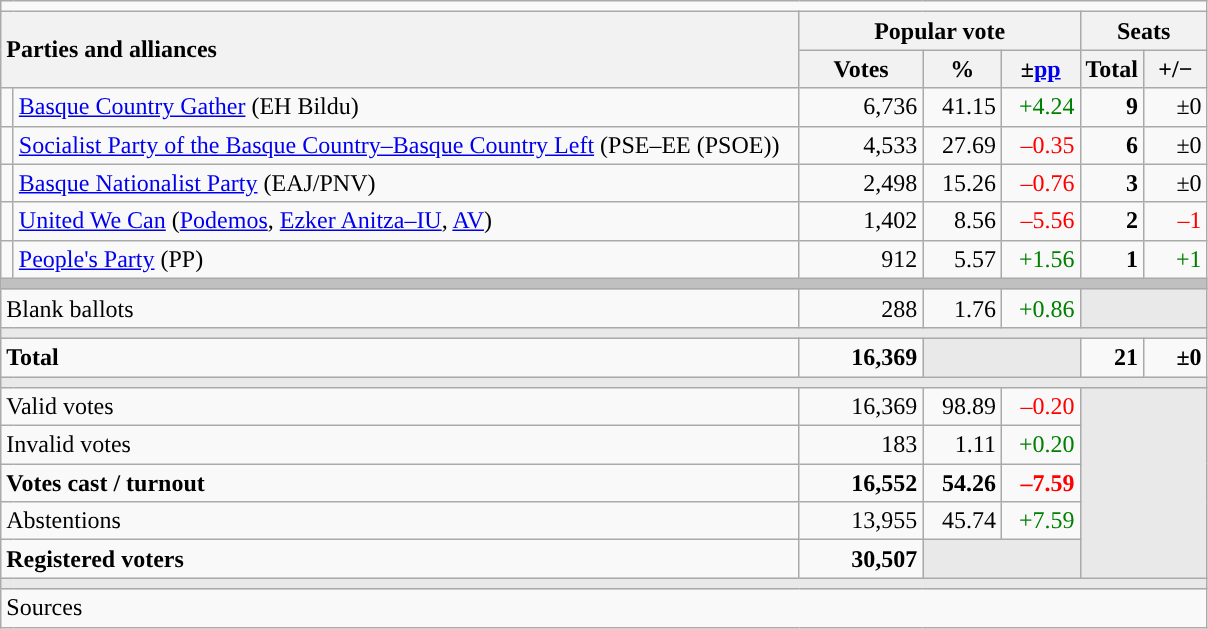<table class="wikitable" style="text-align:right;">
<tr>
<td colspan="7"></td>
</tr>
<tr>
<th style="text-align:left;" rowspan="2" colspan="2" width="525">Parties and alliances</th>
<th colspan="3">Popular vote</th>
<th colspan="2">Seats</th>
</tr>
<tr>
<th width="75">Votes</th>
<th width="45">%</th>
<th width="45">±<a href='#'>pp</a></th>
<th width="35">Total</th>
<th width="35">+/−</th>
</tr>
<tr>
<td width="1" style="color:inherit;background:"></td>
<td align="left"><a href='#'>Basque Country Gather</a> (EH Bildu)</td>
<td>6,736</td>
<td>41.15</td>
<td style="color:green;">+4.24</td>
<td><strong>9</strong></td>
<td>±0</td>
</tr>
<tr>
<td style="color:inherit;background:"></td>
<td align="left"><a href='#'>Socialist Party of the Basque Country–Basque Country Left</a> (PSE–EE (PSOE))</td>
<td>4,533</td>
<td>27.69</td>
<td style="color:red;">–0.35</td>
<td><strong>6</strong></td>
<td>±0</td>
</tr>
<tr>
<td style="color:inherit;background:"></td>
<td align="left"><a href='#'>Basque Nationalist Party</a> (EAJ/PNV)</td>
<td>2,498</td>
<td>15.26</td>
<td style="color:red;">–0.76</td>
<td><strong>3</strong></td>
<td>±0</td>
</tr>
<tr>
<td style="color:inherit;background:"></td>
<td align="left"><a href='#'>United We Can</a> (<a href='#'>Podemos</a>, <a href='#'>Ezker Anitza–IU</a>, <a href='#'>AV</a>)</td>
<td>1,402</td>
<td>8.56</td>
<td style="color:red;">–5.56</td>
<td><strong>2</strong></td>
<td style="color:red;">–1</td>
</tr>
<tr>
<td style="color:inherit;background:"></td>
<td align="left"><a href='#'>People's Party</a> (PP)</td>
<td>912</td>
<td>5.57</td>
<td style="color:green;">+1.56</td>
<td><strong>1</strong></td>
<td style="color:green;">+1</td>
</tr>
<tr>
<td colspan="7" bgcolor="#C0C0C0"></td>
</tr>
<tr>
<td align="left" colspan="2">Blank ballots</td>
<td>288</td>
<td>1.76</td>
<td style="color:green;">+0.86</td>
<td bgcolor="#E9E9E9" colspan="2"></td>
</tr>
<tr>
<td colspan="7" bgcolor="#E9E9E9"></td>
</tr>
<tr style="font-weight:bold;">
<td align="left" colspan="2">Total</td>
<td>16,369</td>
<td bgcolor="#E9E9E9" colspan="2"></td>
<td>21</td>
<td>±0</td>
</tr>
<tr>
<td colspan="7" bgcolor="#E9E9E9"></td>
</tr>
<tr>
<td align="left" colspan="2">Valid votes</td>
<td>16,369</td>
<td>98.89</td>
<td style="color:red;">–0.20</td>
<td bgcolor="#E9E9E9" colspan="2" rowspan="5"></td>
</tr>
<tr>
<td align="left" colspan="2">Invalid votes</td>
<td>183</td>
<td>1.11</td>
<td style="color:green;">+0.20</td>
</tr>
<tr style="font-weight:bold;">
<td align="left" colspan="2">Votes cast / turnout</td>
<td>16,552</td>
<td>54.26</td>
<td style="color:red;">–7.59</td>
</tr>
<tr>
<td align="left" colspan="2">Abstentions</td>
<td>13,955</td>
<td>45.74</td>
<td style="color:green;">+7.59</td>
</tr>
<tr style="font-weight:bold;">
<td align="left" colspan="2">Registered voters</td>
<td>30,507</td>
<td bgcolor="#E9E9E9" colspan="2"></td>
</tr>
<tr>
<td colspan="7" bgcolor="#E9E9E9"></td>
</tr>
<tr>
<td align="left" colspan="7">Sources</td>
</tr>
</table>
